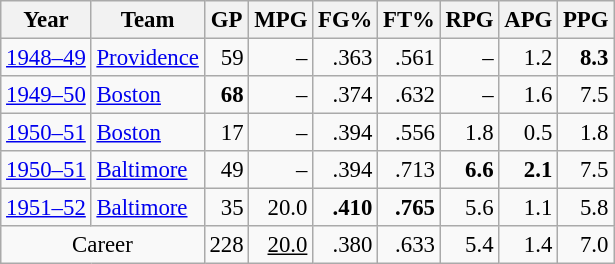<table class="wikitable sortable" style="font-size:95%; text-align:right;">
<tr>
<th>Year</th>
<th>Team</th>
<th>GP</th>
<th>MPG</th>
<th>FG%</th>
<th>FT%</th>
<th>RPG</th>
<th>APG</th>
<th>PPG</th>
</tr>
<tr>
<td style="text-align:left;"><a href='#'>1948–49</a></td>
<td style="text-align:left;"><a href='#'>Providence</a></td>
<td>59</td>
<td>–</td>
<td>.363</td>
<td>.561</td>
<td>–</td>
<td>1.2</td>
<td><strong>8.3</strong></td>
</tr>
<tr>
<td style="text-align:left;"><a href='#'>1949–50</a></td>
<td style="text-align:left;"><a href='#'>Boston</a></td>
<td><strong>68</strong></td>
<td>–</td>
<td>.374</td>
<td>.632</td>
<td>–</td>
<td>1.6</td>
<td>7.5</td>
</tr>
<tr>
<td style="text-align:left;"><a href='#'>1950–51</a></td>
<td style="text-align:left;"><a href='#'>Boston</a></td>
<td>17</td>
<td>–</td>
<td>.394</td>
<td>.556</td>
<td>1.8</td>
<td>0.5</td>
<td>1.8</td>
</tr>
<tr>
<td style="text-align:left;"><a href='#'>1950–51</a></td>
<td style="text-align:left;"><a href='#'>Baltimore</a></td>
<td>49</td>
<td>–</td>
<td>.394</td>
<td>.713</td>
<td><strong>6.6</strong></td>
<td><strong>2.1</strong></td>
<td>7.5</td>
</tr>
<tr>
<td style="text-align:left;"><a href='#'>1951–52</a></td>
<td style="text-align:left;"><a href='#'>Baltimore</a></td>
<td>35</td>
<td>20.0</td>
<td><strong>.410</strong></td>
<td><strong>.765</strong></td>
<td>5.6</td>
<td>1.1</td>
<td>5.8</td>
</tr>
<tr>
<td colspan="2" style="text-align:center;">Career</td>
<td>228</td>
<td><u>20.0</u></td>
<td>.380</td>
<td>.633</td>
<td>5.4</td>
<td>1.4</td>
<td>7.0</td>
</tr>
</table>
